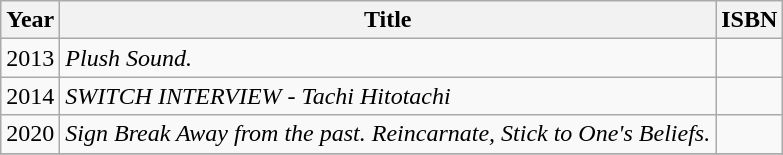<table class="wikitable">
<tr>
<th>Year</th>
<th>Title</th>
<th>ISBN</th>
</tr>
<tr>
<td>2013</td>
<td><em>Plush Sound.</em></td>
<td></td>
</tr>
<tr>
<td>2014</td>
<td><em>SWITCH INTERVIEW - Tachi Hitotachi</em></td>
<td></td>
</tr>
<tr>
<td>2020</td>
<td><em>Sign Break Away from the past. Reincarnate, Stick to One's Beliefs.</em></td>
<td></td>
</tr>
<tr>
</tr>
</table>
